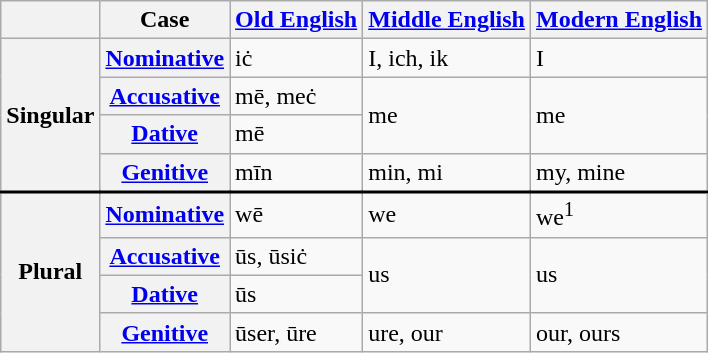<table class="wikitable">
<tr>
<th></th>
<th>Case</th>
<th><a href='#'>Old English</a></th>
<th><a href='#'>Middle English</a></th>
<th><a href='#'>Modern English</a></th>
</tr>
<tr>
<th rowspan="4">Singular</th>
<th><a href='#'>Nominative</a></th>
<td>iċ</td>
<td>I, ich, ik</td>
<td>I</td>
</tr>
<tr>
<th><a href='#'>Accusative</a></th>
<td>mē, meċ</td>
<td rowspan="2">me</td>
<td rowspan="2">me</td>
</tr>
<tr>
<th><a href='#'>Dative</a></th>
<td>mē</td>
</tr>
<tr>
<th><a href='#'>Genitive</a></th>
<td>mīn</td>
<td>min, mi</td>
<td>my, mine</td>
</tr>
<tr style="border-top:2px solid;">
<th rowspan="4">Plural</th>
<th><a href='#'>Nominative</a></th>
<td>wē</td>
<td>we</td>
<td>we<sup>1</sup></td>
</tr>
<tr>
<th><a href='#'>Accusative</a></th>
<td>ūs, ūsiċ</td>
<td rowspan="2">us</td>
<td rowspan="2">us</td>
</tr>
<tr>
<th><a href='#'>Dative</a></th>
<td>ūs</td>
</tr>
<tr>
<th><a href='#'>Genitive</a></th>
<td>ūser, ūre</td>
<td>ure, our</td>
<td>our, ours</td>
</tr>
</table>
